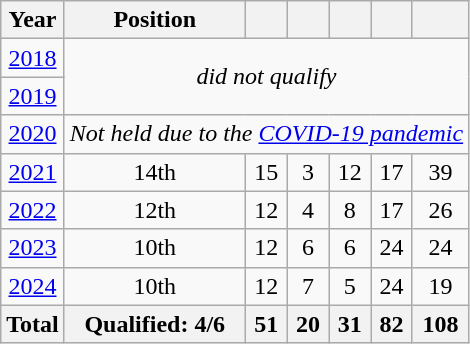<table class="wikitable" style="text-align: center;">
<tr>
<th>Year</th>
<th>Position</th>
<th></th>
<th></th>
<th></th>
<th></th>
<th></th>
</tr>
<tr>
<td> <a href='#'>2018</a></td>
<td colspan="7" rowspan=2 align=center><em>did not qualify</em></td>
</tr>
<tr>
<td> <a href='#'>2019</a></td>
</tr>
<tr>
<td> <a href='#'>2020</a></td>
<td colspan="7"><em>Not held due to the <a href='#'>COVID-19 pandemic</a></em></td>
</tr>
<tr>
<td> <a href='#'>2021</a></td>
<td>14th</td>
<td>15</td>
<td>3</td>
<td>12</td>
<td>17</td>
<td>39</td>
</tr>
<tr>
<td> <a href='#'>2022</a></td>
<td>12th</td>
<td>12</td>
<td>4</td>
<td>8</td>
<td>17</td>
<td>26</td>
</tr>
<tr>
<td> <a href='#'>2023</a></td>
<td>10th</td>
<td>12</td>
<td>6</td>
<td>6</td>
<td>24</td>
<td>24</td>
</tr>
<tr>
<td> <a href='#'>2024</a></td>
<td>10th</td>
<td>12</td>
<td>7</td>
<td>5</td>
<td>24</td>
<td>19</td>
</tr>
<tr>
<th>Total</th>
<th>Qualified: 4/6</th>
<th>51</th>
<th>20</th>
<th>31</th>
<th>82</th>
<th>108</th>
</tr>
</table>
